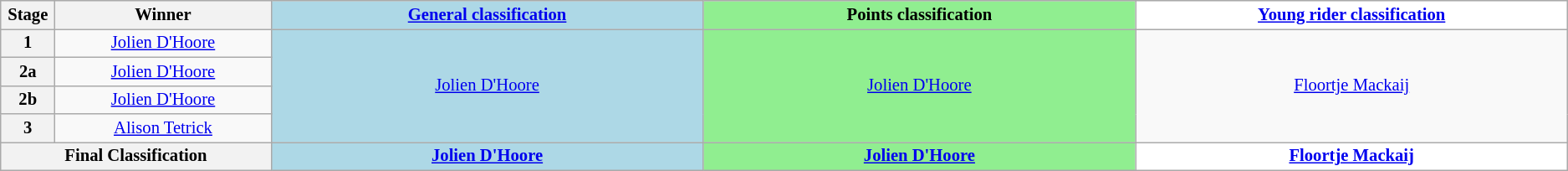<table class="wikitable" style="text-align: center; font-size:86%;">
<tr style="background-color: #efefef;">
<th width="1%">Stage</th>
<th width="10%">Winner</th>
<th scope=col style="background:lightblue;" width="20%"><a href='#'>General classification</a></th>
<th scope=col style="background:lightgreen;" width="20%">Points classification</th>
<th scope=col style="background:white;" width="20%"><a href='#'>Young rider classification</a></th>
</tr>
<tr>
<th>1</th>
<td><a href='#'>Jolien D'Hoore</a></td>
<td style="background:lightblue;" rowspan=4><a href='#'>Jolien D'Hoore</a></td>
<td style="background:lightgreen;" rowspan=4><a href='#'>Jolien D'Hoore</a></td>
<td style="background:offwhite;" rowspan=4><a href='#'>Floortje Mackaij</a></td>
</tr>
<tr>
<th>2a</th>
<td><a href='#'>Jolien D'Hoore</a></td>
</tr>
<tr>
<th>2b</th>
<td><a href='#'>Jolien D'Hoore</a></td>
</tr>
<tr>
<th>3</th>
<td><a href='#'>Alison Tetrick</a></td>
</tr>
<tr>
<th colspan="2"><strong>Final Classification</strong></th>
<th style="background:lightblue;"><a href='#'>Jolien D'Hoore</a></th>
<th style="background:lightgreen;"><a href='#'>Jolien D'Hoore</a></th>
<th style="background:white;"><a href='#'>Floortje Mackaij</a></th>
</tr>
</table>
